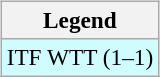<table>
<tr valign=top>
<td><br><table class="wikitable" style=font-size:97%>
<tr>
<th>Legend</th>
</tr>
<tr style="background:#cffcff;">
<td>ITF WTT (1–1)</td>
</tr>
</table>
</td>
<td></td>
</tr>
</table>
